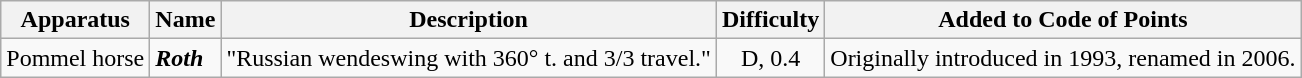<table class="wikitable">
<tr>
<th scope="col">Apparatus</th>
<th scope="col">Name</th>
<th scope="col">Description</th>
<th scope="col">Difficulty</th>
<th scope="col">Added to Code of Points</th>
</tr>
<tr>
<td>Pommel horse</td>
<td><strong><em>Roth</em></strong></td>
<td>"Russian wendeswing with 360° t. and 3/3 travel."</td>
<td align=center>D, 0.4</td>
<td>Originally introduced in 1993, renamed in 2006.</td>
</tr>
</table>
